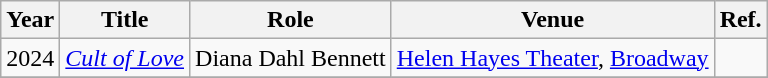<table class="wikitable plainrowheaders">
<tr>
<th>Year</th>
<th>Title</th>
<th>Role</th>
<th>Venue</th>
<th>Ref.</th>
</tr>
<tr>
<td>2024</td>
<td><em><a href='#'>Cult of Love</a></em></td>
<td>Diana Dahl Bennett</td>
<td><a href='#'>Helen Hayes Theater</a>, <a href='#'>Broadway</a></td>
<td></td>
</tr>
<tr>
</tr>
</table>
